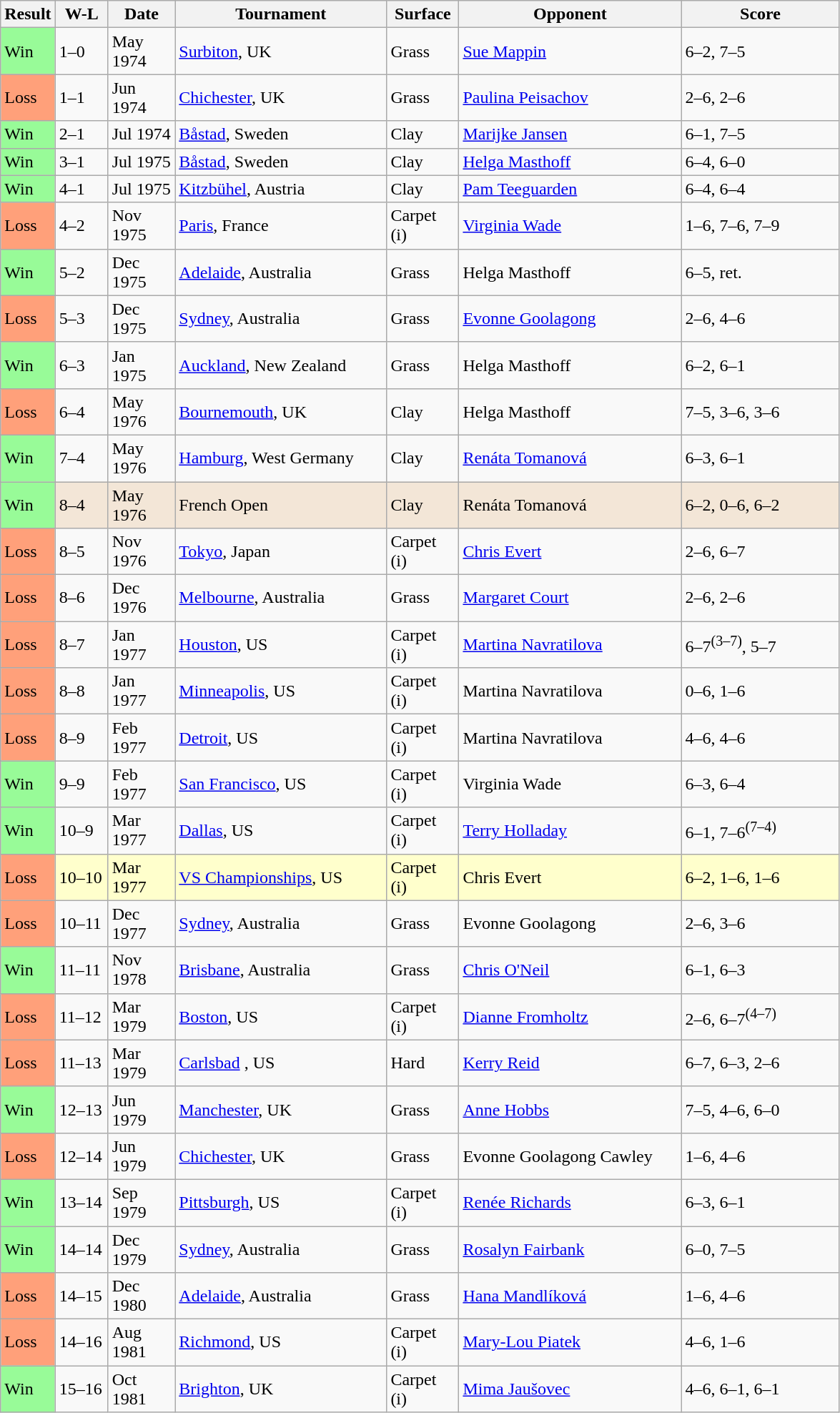<table class="sortable wikitable">
<tr>
<th>Result</th>
<th style="width:42px" class="unsortable">W-L</th>
<th style="width:55px">Date</th>
<th style="width:190px">Tournament</th>
<th style="width:60px">Surface</th>
<th style="width:200px">Opponent</th>
<th style="width:140px" class="unsortable">Score</th>
</tr>
<tr>
<td style="background:#98fb98;">Win</td>
<td>1–0</td>
<td>May 1974</td>
<td><a href='#'>Surbiton</a>, UK</td>
<td>Grass</td>
<td> <a href='#'>Sue Mappin</a></td>
<td>6–2, 7–5</td>
</tr>
<tr>
<td style="background:#ffa07a;">Loss</td>
<td>1–1</td>
<td>Jun 1974</td>
<td><a href='#'>Chichester</a>, UK</td>
<td>Grass</td>
<td> <a href='#'>Paulina Peisachov</a></td>
<td>2–6, 2–6</td>
</tr>
<tr>
<td style="background:#98fb98;">Win</td>
<td>2–1</td>
<td>Jul 1974</td>
<td><a href='#'>Båstad</a>, Sweden</td>
<td>Clay</td>
<td> <a href='#'>Marijke Jansen</a></td>
<td>6–1, 7–5</td>
</tr>
<tr>
<td style="background:#98fb98;">Win</td>
<td>3–1</td>
<td>Jul 1975</td>
<td><a href='#'>Båstad</a>, Sweden</td>
<td>Clay</td>
<td> <a href='#'>Helga Masthoff</a></td>
<td>6–4, 6–0</td>
</tr>
<tr>
<td style="background:#98fb98;">Win</td>
<td>4–1</td>
<td>Jul 1975</td>
<td><a href='#'>Kitzbühel</a>, Austria</td>
<td>Clay</td>
<td> <a href='#'>Pam Teeguarden</a></td>
<td>6–4, 6–4</td>
</tr>
<tr>
<td style="background:#ffa07a;">Loss</td>
<td>4–2</td>
<td>Nov 1975</td>
<td><a href='#'>Paris</a>, France</td>
<td>Carpet (i)</td>
<td> <a href='#'>Virginia Wade</a></td>
<td>1–6, 7–6, 7–9</td>
</tr>
<tr>
<td style="background:#98fb98;">Win</td>
<td>5–2</td>
<td>Dec 1975</td>
<td><a href='#'>Adelaide</a>, Australia</td>
<td>Grass</td>
<td> Helga Masthoff</td>
<td>6–5, ret.</td>
</tr>
<tr>
<td style="background:#ffa07a;">Loss</td>
<td>5–3</td>
<td>Dec 1975</td>
<td><a href='#'>Sydney</a>, Australia</td>
<td>Grass</td>
<td> <a href='#'>Evonne Goolagong</a></td>
<td>2–6, 4–6</td>
</tr>
<tr>
<td style="background:#98fb98;">Win</td>
<td>6–3</td>
<td>Jan 1975</td>
<td><a href='#'>Auckland</a>, New Zealand</td>
<td>Grass</td>
<td> Helga Masthoff</td>
<td>6–2, 6–1</td>
</tr>
<tr>
<td style="background:#ffa07a;">Loss</td>
<td>6–4</td>
<td>May 1976</td>
<td><a href='#'>Bournemouth</a>, UK</td>
<td>Clay</td>
<td> Helga Masthoff</td>
<td>7–5, 3–6, 3–6</td>
</tr>
<tr>
<td style="background:#98fb98;">Win</td>
<td>7–4</td>
<td>May 1976</td>
<td><a href='#'>Hamburg</a>, West Germany</td>
<td>Clay</td>
<td> <a href='#'>Renáta Tomanová</a></td>
<td>6–3, 6–1</td>
</tr>
<tr style="background:#f3e6d7;">
<td style="background:#98fb98;">Win</td>
<td>8–4</td>
<td>May 1976</td>
<td>French Open</td>
<td>Clay</td>
<td> Renáta Tomanová</td>
<td>6–2, 0–6, 6–2</td>
</tr>
<tr>
<td style="background:#ffa07a;">Loss</td>
<td>8–5</td>
<td>Nov 1976</td>
<td><a href='#'>Tokyo</a>, Japan</td>
<td>Carpet (i)</td>
<td> <a href='#'>Chris Evert</a></td>
<td>2–6, 6–7</td>
</tr>
<tr>
<td style="background:#ffa07a;">Loss</td>
<td>8–6</td>
<td>Dec 1976</td>
<td><a href='#'>Melbourne</a>, Australia</td>
<td>Grass</td>
<td> <a href='#'>Margaret Court</a></td>
<td>2–6, 2–6</td>
</tr>
<tr>
<td style="background:#ffa07a;">Loss</td>
<td>8–7</td>
<td>Jan 1977</td>
<td><a href='#'>Houston</a>, US</td>
<td>Carpet (i)</td>
<td> <a href='#'>Martina Navratilova</a></td>
<td>6–7<sup>(3–7)</sup>, 5–7</td>
</tr>
<tr>
<td style="background:#ffa07a;">Loss</td>
<td>8–8</td>
<td>Jan 1977</td>
<td><a href='#'>Minneapolis</a>, US</td>
<td>Carpet (i)</td>
<td> Martina Navratilova</td>
<td>0–6, 1–6</td>
</tr>
<tr>
<td style="background:#ffa07a;">Loss</td>
<td>8–9</td>
<td>Feb 1977</td>
<td><a href='#'>Detroit</a>, US</td>
<td>Carpet (i)</td>
<td> Martina Navratilova</td>
<td>4–6, 4–6</td>
</tr>
<tr>
<td style="background:#98fb98;">Win</td>
<td>9–9</td>
<td>Feb 1977</td>
<td><a href='#'>San Francisco</a>, US</td>
<td>Carpet (i)</td>
<td> Virginia Wade</td>
<td>6–3, 6–4</td>
</tr>
<tr>
<td style="background:#98fb98;">Win</td>
<td>10–9</td>
<td>Mar 1977</td>
<td><a href='#'>Dallas</a>, US</td>
<td>Carpet (i)</td>
<td> <a href='#'>Terry Holladay</a></td>
<td>6–1, 7–6<sup>(7–4)</sup></td>
</tr>
<tr style="background:#ffc;">
<td style="background:#ffa07a;">Loss</td>
<td>10–10</td>
<td>Mar 1977</td>
<td><a href='#'>VS Championships</a>, US</td>
<td>Carpet (i)</td>
<td> Chris Evert</td>
<td>6–2, 1–6, 1–6</td>
</tr>
<tr>
<td style="background:#ffa07a;">Loss</td>
<td>10–11</td>
<td>Dec 1977</td>
<td><a href='#'>Sydney</a>, Australia</td>
<td>Grass</td>
<td> Evonne Goolagong</td>
<td>2–6, 3–6</td>
</tr>
<tr>
<td style="background:#98fb98;">Win</td>
<td>11–11</td>
<td>Nov 1978</td>
<td><a href='#'>Brisbane</a>, Australia</td>
<td>Grass</td>
<td> <a href='#'>Chris O'Neil</a></td>
<td>6–1, 6–3</td>
</tr>
<tr>
<td style="background:#ffa07a;">Loss</td>
<td>11–12</td>
<td>Mar 1979</td>
<td><a href='#'>Boston</a>, US</td>
<td>Carpet (i)</td>
<td> <a href='#'>Dianne Fromholtz</a></td>
<td>2–6, 6–7<sup>(4–7)</sup></td>
</tr>
<tr>
<td style="background:#ffa07a;">Loss</td>
<td>11–13</td>
<td>Mar 1979</td>
<td><a href='#'>Carlsbad</a> , US</td>
<td>Hard</td>
<td> <a href='#'>Kerry Reid</a></td>
<td>6–7, 6–3, 2–6</td>
</tr>
<tr>
<td style="background:#98fb98;">Win</td>
<td>12–13</td>
<td>Jun 1979</td>
<td><a href='#'>Manchester</a>, UK</td>
<td>Grass</td>
<td> <a href='#'>Anne Hobbs</a></td>
<td>7–5, 4–6, 6–0</td>
</tr>
<tr>
<td style="background:#ffa07a;">Loss</td>
<td>12–14</td>
<td>Jun 1979</td>
<td><a href='#'>Chichester</a>, UK</td>
<td>Grass</td>
<td> Evonne Goolagong Cawley</td>
<td>1–6, 4–6</td>
</tr>
<tr>
<td style="background:#98fb98;">Win</td>
<td>13–14</td>
<td>Sep 1979</td>
<td><a href='#'>Pittsburgh</a>, US</td>
<td>Carpet (i)</td>
<td> <a href='#'>Renée Richards</a></td>
<td>6–3, 6–1</td>
</tr>
<tr>
<td style="background:#98fb98;">Win</td>
<td>14–14</td>
<td>Dec 1979</td>
<td><a href='#'>Sydney</a>, Australia</td>
<td>Grass</td>
<td> <a href='#'>Rosalyn Fairbank</a></td>
<td>6–0, 7–5</td>
</tr>
<tr>
<td style="background:#ffa07a;">Loss</td>
<td>14–15</td>
<td>Dec 1980</td>
<td><a href='#'>Adelaide</a>, Australia</td>
<td>Grass</td>
<td> <a href='#'>Hana Mandlíková</a></td>
<td>1–6, 4–6</td>
</tr>
<tr>
<td style="background:#ffa07a;">Loss</td>
<td>14–16</td>
<td>Aug 1981</td>
<td><a href='#'>Richmond</a>, US</td>
<td>Carpet (i)</td>
<td> <a href='#'>Mary-Lou Piatek</a></td>
<td>4–6, 1–6</td>
</tr>
<tr>
<td style="background:#98fb98;">Win</td>
<td>15–16</td>
<td>Oct 1981</td>
<td><a href='#'>Brighton</a>, UK</td>
<td>Carpet (i)</td>
<td> <a href='#'>Mima Jaušovec</a></td>
<td>4–6, 6–1, 6–1</td>
</tr>
</table>
